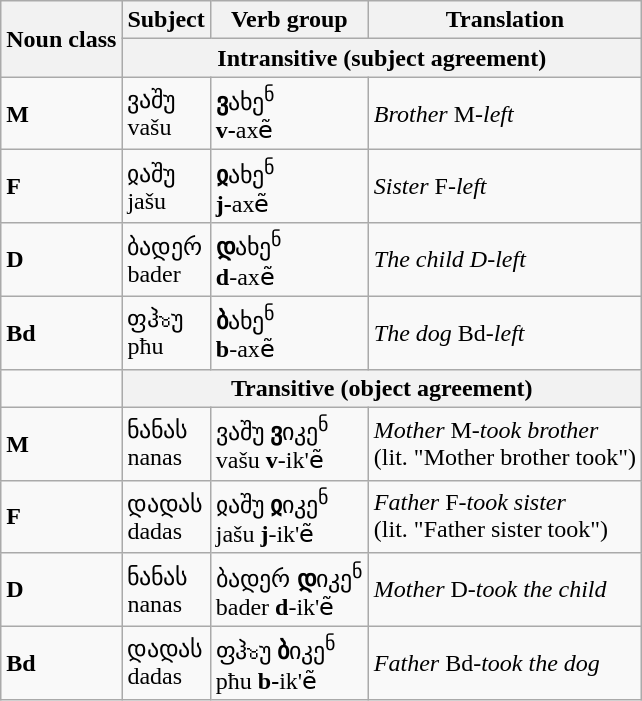<table class="wikitable">
<tr>
<th rowspan="2">Noun class</th>
<th>Subject</th>
<th>Verb group</th>
<th>Translation</th>
</tr>
<tr>
<th colspan="3"><strong>Intransitive (subject agreement)</strong></th>
</tr>
<tr>
<td><strong>M</strong></td>
<td>ვაშუ<br>vašu</td>
<td><strong>ვ</strong>ახე<sup>ნ</sup><br><strong>v-</strong>axẽ</td>
<td><em>Brother</em> M-<em>left</em></td>
</tr>
<tr>
<td><strong>F</strong></td>
<td>ჲაშუ<br>jašu</td>
<td><strong>ჲ</strong>ახე<sup>ნ</sup><br><strong>j-</strong>axẽ</td>
<td><em>Sister</em> F-<em>left</em></td>
</tr>
<tr>
<td><strong>D</strong></td>
<td>ბადერ<br>bader</td>
<td><strong>დ</strong>ახე<sup>ნ</sup><br><strong>d</strong>-axẽ</td>
<td><em>The child D-left</em></td>
</tr>
<tr>
<td><strong>Bd</strong></td>
<td>ფჰჾუ<br>pħu</td>
<td><strong>ბ</strong>ახე<sup>ნ</sup><br><strong>b</strong>-axẽ</td>
<td><em>The dog</em> Bd<em>-left</em></td>
</tr>
<tr>
<td></td>
<th colspan="3"><strong>Transitive (object agreement)</strong></th>
</tr>
<tr>
<td><strong>M</strong></td>
<td>ნანას<br>nanas</td>
<td>ვაშუ <strong>ვ</strong>იკე<sup>ნ</sup><br>vašu <strong>v</strong>-ik'ẽ</td>
<td><em>Mother</em> M-<em>took brother</em><br>(lit. "Mother brother took")</td>
</tr>
<tr>
<td><strong>F</strong></td>
<td>დადას<br>dadas</td>
<td>ჲაშუ <strong>ჲ</strong>იკე<sup>ნ</sup><br>jašu <strong>j</strong>-ik'ẽ</td>
<td><em>Father</em> F-<em>took sister</em><br>(lit. "Father sister took")</td>
</tr>
<tr>
<td><strong>D</strong></td>
<td>ნანას<br>nanas</td>
<td>ბადერ <strong>დ</strong>იკე<sup>ნ</sup><br>bader <strong>d</strong>-ik'ẽ</td>
<td><em>Mother</em> D-<em>took the child</em></td>
</tr>
<tr>
<td><strong>Bd</strong></td>
<td>დადას<br>dadas</td>
<td>ფჰჾუ <strong>ბ</strong>იკე<sup>ნ</sup><br>pħu <strong>b-</strong>ik'ẽ</td>
<td><em>Father</em> Bd<em>-took the dog</em></td>
</tr>
</table>
